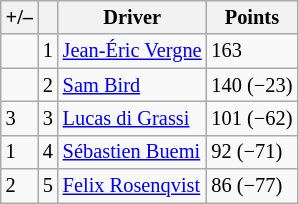<table class="wikitable" style="font-size: 85%">
<tr>
<th scope="col">+/–</th>
<th scope="col"></th>
<th scope="col">Driver</th>
<th scope="col">Points</th>
</tr>
<tr>
<td align="left"></td>
<td align="center">1</td>
<td> <a href='#'>Jean-Éric Vergne</a></td>
<td align="left">163</td>
</tr>
<tr>
<td align="left"></td>
<td align="center">2</td>
<td> <a href='#'>Sam Bird</a></td>
<td align="left">140 (−23)</td>
</tr>
<tr>
<td align="left"> 3</td>
<td align="center">3</td>
<td> <a href='#'>Lucas di Grassi</a></td>
<td align="left">101 (−62)</td>
</tr>
<tr>
<td align="left"> 1</td>
<td align="center">4</td>
<td> <a href='#'>Sébastien Buemi</a></td>
<td align="left">92 (−71)</td>
</tr>
<tr>
<td align="left"> 2</td>
<td align="center">5</td>
<td> <a href='#'>Felix Rosenqvist</a></td>
<td align="left">86 (−77)</td>
</tr>
</table>
